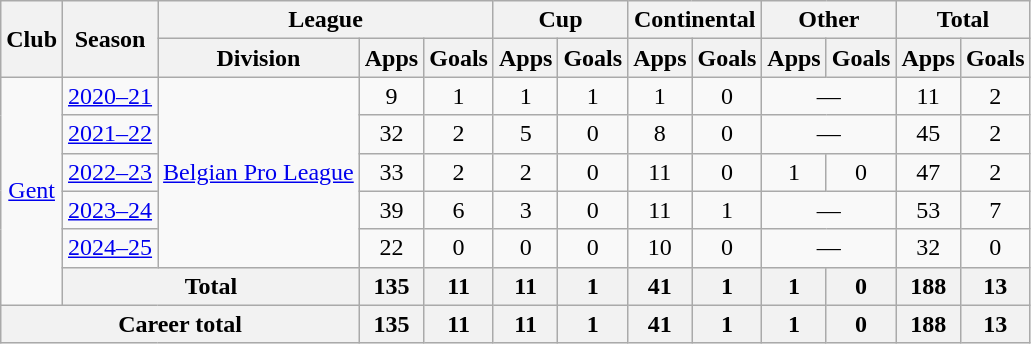<table class="wikitable" style="text-align:center">
<tr>
<th rowspan="2">Club</th>
<th rowspan="2">Season</th>
<th colspan="3">League</th>
<th colspan="2">Cup</th>
<th colspan="2">Continental</th>
<th colspan="2">Other</th>
<th colspan="2">Total</th>
</tr>
<tr>
<th>Division</th>
<th>Apps</th>
<th>Goals</th>
<th>Apps</th>
<th>Goals</th>
<th>Apps</th>
<th>Goals</th>
<th>Apps</th>
<th>Goals</th>
<th>Apps</th>
<th>Goals</th>
</tr>
<tr>
<td rowspan="6"><a href='#'>Gent</a></td>
<td><a href='#'>2020–21</a></td>
<td rowspan="5"><a href='#'>Belgian Pro League</a></td>
<td>9</td>
<td>1</td>
<td>1</td>
<td>1</td>
<td>1</td>
<td>0</td>
<td colspan="2">—</td>
<td>11</td>
<td>2</td>
</tr>
<tr>
<td><a href='#'>2021–22</a></td>
<td>32</td>
<td>2</td>
<td>5</td>
<td>0</td>
<td>8</td>
<td>0</td>
<td colspan="2">—</td>
<td>45</td>
<td>2</td>
</tr>
<tr>
<td><a href='#'>2022–23</a></td>
<td>33</td>
<td>2</td>
<td>2</td>
<td>0</td>
<td>11</td>
<td>0</td>
<td>1</td>
<td>0</td>
<td>47</td>
<td>2</td>
</tr>
<tr>
<td><a href='#'>2023–24</a></td>
<td>39</td>
<td>6</td>
<td>3</td>
<td>0</td>
<td>11</td>
<td>1</td>
<td colspan="2">—</td>
<td>53</td>
<td>7</td>
</tr>
<tr>
<td><a href='#'>2024–25</a></td>
<td>22</td>
<td>0</td>
<td>0</td>
<td>0</td>
<td>10</td>
<td>0</td>
<td colspan="2">—</td>
<td>32</td>
<td>0</td>
</tr>
<tr>
<th colspan="2">Total</th>
<th>135</th>
<th>11</th>
<th>11</th>
<th>1</th>
<th>41</th>
<th>1</th>
<th>1</th>
<th>0</th>
<th>188</th>
<th>13</th>
</tr>
<tr>
<th colspan="3">Career total</th>
<th>135</th>
<th>11</th>
<th>11</th>
<th>1</th>
<th>41</th>
<th>1</th>
<th>1</th>
<th>0</th>
<th>188</th>
<th>13</th>
</tr>
</table>
